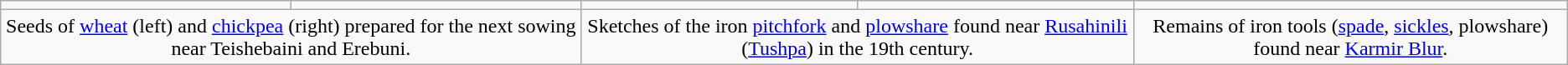<table Class = "wikitable" style="text-align:center">
<tr>
<td></td>
<td></td>
<td></td>
<td></td>
<td></td>
</tr>
<tr>
<td colspan=2>Seeds of <a href='#'>wheat</a> (left) and <a href='#'>chickpea</a> (right) prepared for the next sowing near Teishebaini and Erebuni.</td>
<td colspan = 2>Sketches of the iron <a href='#'>pitchfork</a> and <a href='#'>plowshare</a> found near <a href='#'>Rusahinili</a> (<a href='#'>Tushpa</a>) in the 19th century.</td>
<td>Remains of iron tools (<a href='#'>spade</a>, <a href='#'>sickles</a>, plowshare) found near <a href='#'>Karmir Blur</a>.</td>
</tr>
</table>
